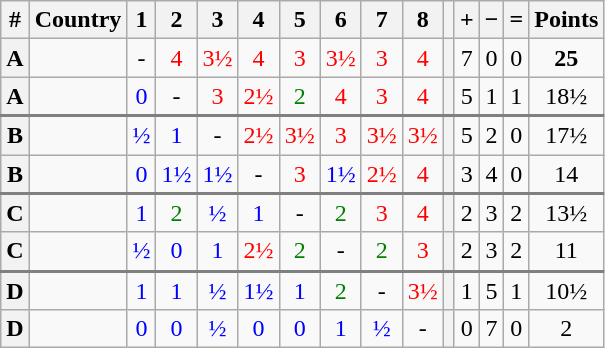<table class="wikitable" style="text-align:center">
<tr>
<th>#</th>
<th>Country</th>
<th>1</th>
<th>2</th>
<th>3</th>
<th>4</th>
<th>5</th>
<th>6</th>
<th>7</th>
<th>8</th>
<th></th>
<th>+</th>
<th>−</th>
<th>=</th>
<th>Points</th>
</tr>
<tr>
<th>A</th>
<td style="text-align: left"></td>
<td>-</td>
<td style="color:red;">4</td>
<td style="color:red;">3½</td>
<td style="color:red;">4</td>
<td style="color:red;">3</td>
<td style="color:red;">3½</td>
<td style="color:red;">3</td>
<td style="color:red;">4</td>
<th></th>
<td>7</td>
<td>0</td>
<td>0</td>
<td><strong>25</strong></td>
</tr>
<tr>
<th>A</th>
<td style="text-align: left"></td>
<td style="color:blue;">0</td>
<td>-</td>
<td style="color:red;">3</td>
<td style="color:red;">2½</td>
<td style="color:green;">2</td>
<td style="color:red;">4</td>
<td style="color:red;">3</td>
<td style="color:red;">4</td>
<th></th>
<td>5</td>
<td>1</td>
<td>1</td>
<td>18½</td>
</tr>
<tr style="border-top:2px solid grey;">
<th>B</th>
<td style="text-align: left"></td>
<td style="color:blue;">½</td>
<td style="color:blue;">1</td>
<td>-</td>
<td style="color:red;">2½</td>
<td style="color:red;">3½</td>
<td style="color:red;">3</td>
<td style="color:red;">3½</td>
<td style="color:red;">3½</td>
<th></th>
<td>5</td>
<td>2</td>
<td>0</td>
<td>17½</td>
</tr>
<tr>
<th>B</th>
<td style="text-align: left"></td>
<td style="color:blue;">0</td>
<td style="color:blue;">1½</td>
<td style="color:blue;">1½</td>
<td>-</td>
<td style="color:red;">3</td>
<td style="color:blue;">1½</td>
<td style="color:red;">2½</td>
<td style="color:red;">4</td>
<th></th>
<td>3</td>
<td>4</td>
<td>0</td>
<td>14</td>
</tr>
<tr style="border-top:2px solid grey;">
<th>C</th>
<td style="text-align: left"></td>
<td style="color:blue;">1</td>
<td style="color:green;">2</td>
<td style="color:blue;">½</td>
<td style="color:blue;">1</td>
<td>-</td>
<td style="color:green;">2</td>
<td style="color:red;">3</td>
<td style="color:red;">4</td>
<th></th>
<td>2</td>
<td>3</td>
<td>2</td>
<td>13½</td>
</tr>
<tr>
<th>C</th>
<td style="text-align: left"></td>
<td style="color:blue;">½</td>
<td style="color:blue;">0</td>
<td style="color:blue;">1</td>
<td style="color:red;">2½</td>
<td style="color:green;">2</td>
<td>-</td>
<td style="color:green;">2</td>
<td style="color:red;">3</td>
<th></th>
<td>2</td>
<td>3</td>
<td>2</td>
<td>11</td>
</tr>
<tr style="border-top:2px solid grey;">
<th>D</th>
<td style="text-align: left"></td>
<td style="color:blue;">1</td>
<td style="color:blue;">1</td>
<td style="color:blue;">½</td>
<td style="color:blue;">1½</td>
<td style="color:blue;">1</td>
<td style="color:green;">2</td>
<td>-</td>
<td style="color:red;">3½</td>
<th></th>
<td>1</td>
<td>5</td>
<td>1</td>
<td>10½</td>
</tr>
<tr>
<th>D</th>
<td style="text-align: left"></td>
<td style="color:blue;">0</td>
<td style="color:blue;">0</td>
<td style="color:blue;">½</td>
<td style="color:blue;">0</td>
<td style="color:blue;">0</td>
<td style="color:blue;">1</td>
<td style="color:blue;">½</td>
<td>-</td>
<th></th>
<td>0</td>
<td>7</td>
<td>0</td>
<td>2</td>
</tr>
</table>
